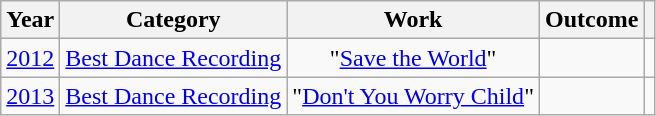<table class="wikitable plainrowheaders" style="text-align:center;">
<tr>
<th>Year</th>
<th>Category</th>
<th>Work</th>
<th>Outcome</th>
<th></th>
</tr>
<tr>
<td><a href='#'>2012</a></td>
<td><a href='#'>Best Dance Recording</a></td>
<td>"<a href='#'>Save the World</a>"</td>
<td></td>
<td></td>
</tr>
<tr>
<td><a href='#'>2013</a></td>
<td><a href='#'>Best Dance Recording</a></td>
<td>"<a href='#'>Don't You Worry Child</a>"</td>
<td></td>
<td></td>
</tr>
</table>
